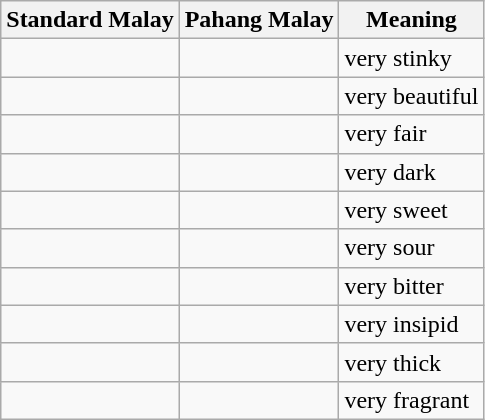<table class="wikitable">
<tr>
<th style="text-align: center;">Standard Malay</th>
<th style="text-align: center;">Pahang Malay</th>
<th style="text-align: center;">Meaning</th>
</tr>
<tr>
<td></td>
<td></td>
<td>very stinky</td>
</tr>
<tr>
<td></td>
<td></td>
<td>very beautiful</td>
</tr>
<tr>
<td></td>
<td></td>
<td>very fair</td>
</tr>
<tr>
<td></td>
<td></td>
<td>very dark</td>
</tr>
<tr>
<td></td>
<td></td>
<td>very sweet</td>
</tr>
<tr>
<td></td>
<td></td>
<td>very sour</td>
</tr>
<tr>
<td></td>
<td></td>
<td>very bitter</td>
</tr>
<tr>
<td></td>
<td></td>
<td>very insipid</td>
</tr>
<tr>
<td></td>
<td></td>
<td>very thick</td>
</tr>
<tr>
<td></td>
<td></td>
<td>very fragrant</td>
</tr>
</table>
